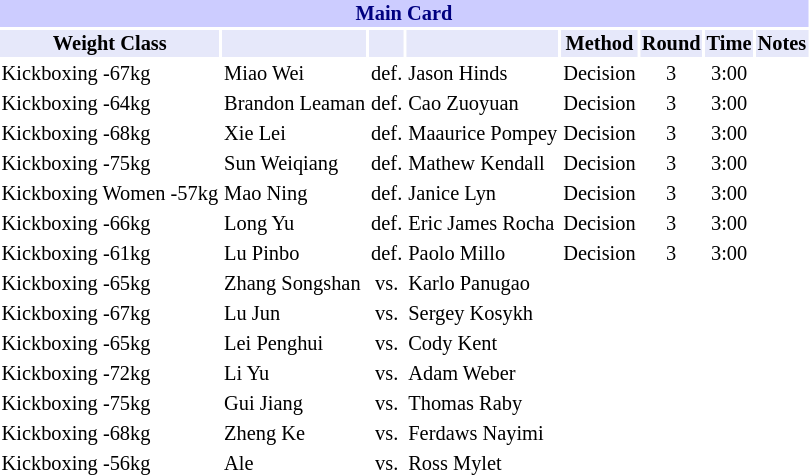<table class="toccolours" style="font-size: 85%;">
<tr>
<th colspan="8" style="background-color: #ccf; color: #000080; text-align: center;"><strong>Main Card</strong></th>
</tr>
<tr>
<th colspan="1" style="background-color: #E6E8FA; color: #000000; text-align: center;">Weight Class</th>
<th colspan="1" style="background-color: #E6E8FA; color: #000000; text-align: center;"></th>
<th colspan="1" style="background-color: #E6E8FA; color: #000000; text-align: center;"></th>
<th colspan="1" style="background-color: #E6E8FA; color: #000000; text-align: center;"></th>
<th colspan="1" style="background-color: #E6E8FA; color: #000000; text-align: center;">Method</th>
<th colspan="1" style="background-color: #E6E8FA; color: #000000; text-align: center;">Round</th>
<th colspan="1" style="background-color: #E6E8FA; color: #000000; text-align: center;">Time</th>
<th colspan="1" style="background-color: #E6E8FA; color: #000000; text-align: center;">Notes</th>
</tr>
<tr>
<td>Kickboxing -67kg</td>
<td> Miao Wei</td>
<td align=center>def.</td>
<td> Jason Hinds</td>
<td>Decision</td>
<td align=center>3</td>
<td align=center>3:00</td>
</tr>
<tr>
<td>Kickboxing -64kg</td>
<td> Brandon Leaman</td>
<td align=center>def.</td>
<td> Cao Zuoyuan</td>
<td>Decision</td>
<td align=center>3</td>
<td align=center>3:00</td>
</tr>
<tr>
<td>Kickboxing -68kg</td>
<td> Xie Lei</td>
<td align=center>def.</td>
<td> Maaurice Pompey</td>
<td>Decision</td>
<td align=center>3</td>
<td align=center>3:00</td>
</tr>
<tr>
<td>Kickboxing -75kg</td>
<td> Sun Weiqiang</td>
<td align=center>def.</td>
<td> Mathew Kendall</td>
<td>Decision</td>
<td align=center>3</td>
<td align=center>3:00</td>
</tr>
<tr>
<td>Kickboxing Women -57kg</td>
<td> Mao Ning</td>
<td align=center>def.</td>
<td> Janice Lyn</td>
<td>Decision</td>
<td align=center>3</td>
<td align=center>3:00</td>
</tr>
<tr>
<td>Kickboxing -66kg</td>
<td> Long Yu</td>
<td align=center>def.</td>
<td> Eric James Rocha</td>
<td>Decision</td>
<td align=center>3</td>
<td align=center>3:00</td>
</tr>
<tr>
<td>Kickboxing -61kg</td>
<td> Lu Pinbo</td>
<td align=center>def.</td>
<td> Paolo Millo</td>
<td>Decision</td>
<td align=center>3</td>
<td align=center>3:00</td>
</tr>
<tr>
<td>Kickboxing -65kg</td>
<td> Zhang Songshan</td>
<td align=center>vs.</td>
<td> Karlo Panugao</td>
<td></td>
<td align=center></td>
<td align=center></td>
</tr>
<tr>
<td>Kickboxing -67kg</td>
<td> Lu Jun</td>
<td align=center>vs.</td>
<td> Sergey Kosykh</td>
<td></td>
<td align=center></td>
<td align=center></td>
</tr>
<tr>
<td>Kickboxing -65kg</td>
<td> Lei Penghui</td>
<td align=center>vs.</td>
<td> Cody Kent</td>
<td></td>
<td align=center></td>
<td align=center></td>
</tr>
<tr>
<td>Kickboxing -72kg</td>
<td> Li Yu</td>
<td align=center>vs.</td>
<td> Adam Weber</td>
<td></td>
<td align=center></td>
<td align=center></td>
</tr>
<tr>
<td>Kickboxing -75kg</td>
<td> Gui Jiang</td>
<td align=center>vs.</td>
<td> Thomas Raby</td>
<td></td>
<td align=center></td>
<td align=center></td>
</tr>
<tr>
<td>Kickboxing -68kg</td>
<td> Zheng Ke</td>
<td align=center>vs.</td>
<td> Ferdaws Nayimi</td>
<td></td>
<td align=center></td>
<td align=center></td>
</tr>
<tr>
<td>Kickboxing -56kg</td>
<td> Ale</td>
<td align=center>vs.</td>
<td> Ross Mylet</td>
<td></td>
<td align=center></td>
<td align=center></td>
</tr>
</table>
